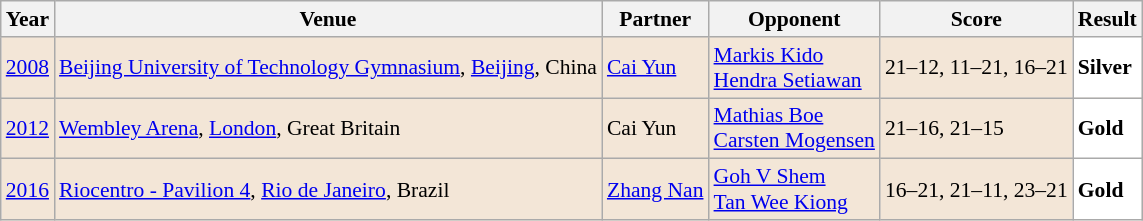<table class="sortable wikitable" style="font-size: 90%;">
<tr>
<th>Year</th>
<th>Venue</th>
<th>Partner</th>
<th>Opponent</th>
<th>Score</th>
<th>Result</th>
</tr>
<tr style="background:#F3E6D7">
<td align="center"><a href='#'>2008</a></td>
<td align="left"><a href='#'>Beijing University of Technology Gymnasium</a>, <a href='#'>Beijing</a>, China</td>
<td align="left"> <a href='#'>Cai Yun</a></td>
<td align="left"> <a href='#'>Markis Kido</a><br> <a href='#'>Hendra Setiawan</a></td>
<td align="left">21–12, 11–21, 16–21</td>
<td style="text-align:left; background:white"> <strong>Silver</strong></td>
</tr>
<tr style="background:#F3E6D7">
<td align="center"><a href='#'>2012</a></td>
<td align="left"><a href='#'>Wembley Arena</a>, <a href='#'>London</a>, Great Britain</td>
<td align="left"> Cai Yun</td>
<td align="left"> <a href='#'>Mathias Boe</a><br> <a href='#'>Carsten Mogensen</a></td>
<td align="left">21–16, 21–15</td>
<td style="text-align:left; background:white"> <strong>Gold</strong></td>
</tr>
<tr style="background:#F3E6D7">
<td align="center"><a href='#'>2016</a></td>
<td align="left"><a href='#'>Riocentro - Pavilion 4</a>, <a href='#'>Rio de Janeiro</a>, Brazil</td>
<td align="left"> <a href='#'>Zhang Nan</a></td>
<td align="left"> <a href='#'>Goh V Shem</a><br> <a href='#'>Tan Wee Kiong</a></td>
<td align="left">16–21, 21–11, 23–21</td>
<td style="text-align:left; background:white"> <strong>Gold</strong></td>
</tr>
</table>
